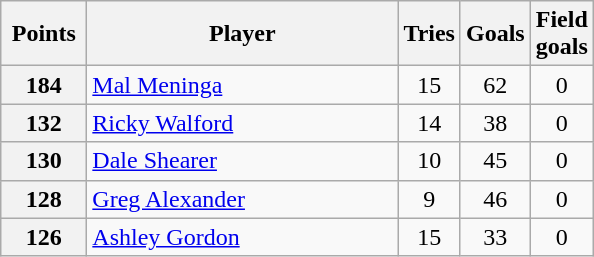<table class="wikitable" style="text-align:left;">
<tr>
<th width=50>Points</th>
<th width=200>Player</th>
<th width=30>Tries</th>
<th width=30>Goals</th>
<th width=30>Field goals</th>
</tr>
<tr>
<th>184</th>
<td> <a href='#'>Mal Meninga</a></td>
<td align=center>15</td>
<td align=center>62</td>
<td align=center>0</td>
</tr>
<tr>
<th>132</th>
<td> <a href='#'>Ricky Walford</a></td>
<td align=center>14</td>
<td align=center>38</td>
<td align=center>0</td>
</tr>
<tr>
<th>130</th>
<td> <a href='#'>Dale Shearer</a></td>
<td align=center>10</td>
<td align=center>45</td>
<td align=center>0</td>
</tr>
<tr>
<th>128</th>
<td> <a href='#'>Greg Alexander</a></td>
<td align=center>9</td>
<td align=center>46</td>
<td align=center>0</td>
</tr>
<tr>
<th>126</th>
<td> <a href='#'>Ashley Gordon</a></td>
<td align=center>15</td>
<td align=center>33</td>
<td align=center>0</td>
</tr>
</table>
